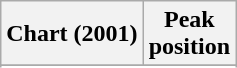<table class="wikitable sortable plainrowheaders" style="text-align:center">
<tr>
<th>Chart (2001)</th>
<th>Peak<br>position</th>
</tr>
<tr>
</tr>
<tr>
</tr>
</table>
